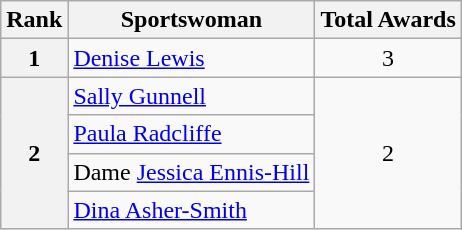<table class="wikitable sortable">
<tr>
<th>Rank</th>
<th>Sportswoman</th>
<th>Total Awards</th>
</tr>
<tr>
<th align=center>1</th>
<td><a href='#'>Denise Lewis</a></td>
<td align=center>3</td>
</tr>
<tr>
<th rowspan="4">2</th>
<td><a href='#'>Sally Gunnell</a></td>
<td rowspan="4" align=center>2</td>
</tr>
<tr>
<td><a href='#'>Paula Radcliffe</a></td>
</tr>
<tr>
<td>Dame <a href='#'>Jessica Ennis-Hill</a></td>
</tr>
<tr>
<td><a href='#'>Dina Asher-Smith</a></td>
</tr>
</table>
